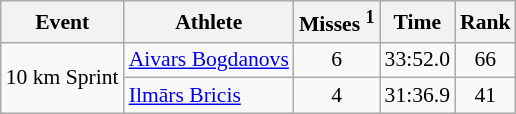<table class="wikitable" style="font-size:90%">
<tr>
<th>Event</th>
<th>Athlete</th>
<th>Misses <sup>1</sup></th>
<th>Time</th>
<th>Rank</th>
</tr>
<tr>
<td rowspan="2">10 km Sprint</td>
<td><a href='#'>Aivars Bogdanovs</a></td>
<td align="center">6</td>
<td align="center">33:52.0</td>
<td align="center">66</td>
</tr>
<tr>
<td><a href='#'>Ilmārs Bricis</a></td>
<td align="center">4</td>
<td align="center">31:36.9</td>
<td align="center">41</td>
</tr>
</table>
